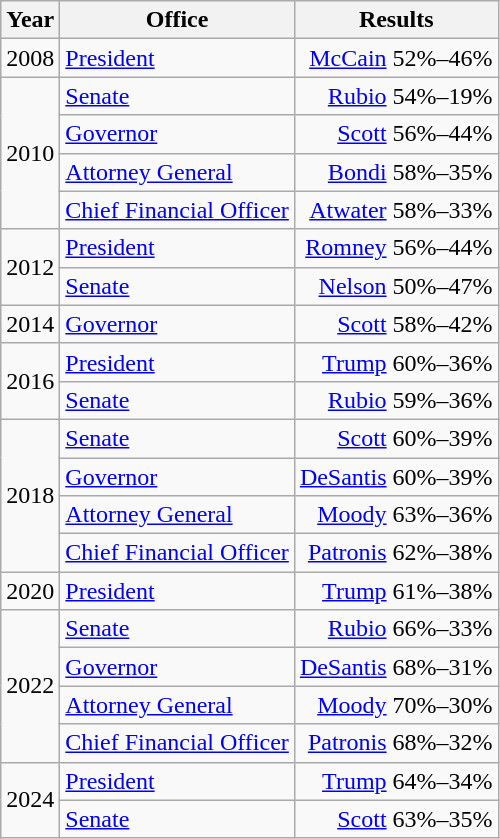<table class=wikitable>
<tr>
<th>Year</th>
<th>Office</th>
<th>Results</th>
</tr>
<tr>
<td>2008</td>
<td><a href='#'>President</a></td>
<td align="right" ><a href='#'>McCain</a> 52%–46%</td>
</tr>
<tr>
<td rowspan=4>2010</td>
<td><a href='#'>Senate</a></td>
<td align="right" ><a href='#'>Rubio</a> 54%–19%</td>
</tr>
<tr>
<td><a href='#'>Governor</a></td>
<td align="right" ><a href='#'>Scott</a> 56%–44%</td>
</tr>
<tr>
<td><a href='#'>Attorney General</a></td>
<td align="right" ><a href='#'>Bondi</a> 58%–35%</td>
</tr>
<tr>
<td><a href='#'>Chief Financial Officer</a></td>
<td align="right" ><a href='#'>Atwater</a> 58%–33%</td>
</tr>
<tr>
<td rowspan=2>2012</td>
<td><a href='#'>President</a></td>
<td align="right" ><a href='#'>Romney</a> 56%–44%</td>
</tr>
<tr>
<td><a href='#'>Senate</a></td>
<td align="right" ><a href='#'>Nelson</a> 50%–47%</td>
</tr>
<tr>
<td>2014</td>
<td><a href='#'>Governor</a></td>
<td align="right" ><a href='#'>Scott</a> 58%–42%</td>
</tr>
<tr>
<td rowspan=2>2016</td>
<td><a href='#'>President</a></td>
<td align="right" ><a href='#'>Trump</a> 60%–36%</td>
</tr>
<tr>
<td><a href='#'>Senate</a></td>
<td align="right" ><a href='#'>Rubio</a> 59%–36%</td>
</tr>
<tr>
<td rowspan=4>2018</td>
<td><a href='#'>Senate</a></td>
<td align="right" ><a href='#'>Scott</a> 60%–39%</td>
</tr>
<tr>
<td><a href='#'>Governor</a></td>
<td align="right" ><a href='#'>DeSantis</a> 60%–39%</td>
</tr>
<tr>
<td><a href='#'>Attorney General</a></td>
<td align="right" ><a href='#'>Moody</a> 63%–36%</td>
</tr>
<tr>
<td><a href='#'>Chief Financial Officer</a></td>
<td align="right" ><a href='#'>Patronis</a> 62%–38%</td>
</tr>
<tr>
<td>2020</td>
<td><a href='#'>President</a></td>
<td align="right" ><a href='#'>Trump</a> 61%–38%</td>
</tr>
<tr>
<td rowspan=4>2022</td>
<td><a href='#'>Senate</a></td>
<td align="right" ><a href='#'>Rubio</a> 66%–33%</td>
</tr>
<tr>
<td><a href='#'>Governor</a></td>
<td align="right" ><a href='#'>DeSantis</a> 68%–31%</td>
</tr>
<tr>
<td><a href='#'>Attorney General</a></td>
<td align="right" ><a href='#'>Moody</a> 70%–30%</td>
</tr>
<tr>
<td><a href='#'>Chief Financial Officer</a></td>
<td align="right" ><a href='#'>Patronis</a> 68%–32%</td>
</tr>
<tr>
<td rowspan=2>2024</td>
<td><a href='#'>President</a></td>
<td align="right" ><a href='#'>Trump</a> 64%–34%</td>
</tr>
<tr>
<td><a href='#'>Senate</a></td>
<td align="right" ><a href='#'>Scott</a> 63%–35%</td>
</tr>
</table>
